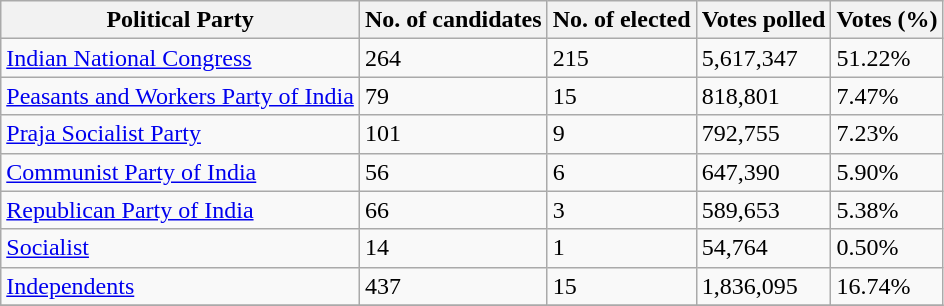<table class="wikitable">
<tr>
<th>Political Party</th>
<th>No. of candidates</th>
<th>No. of elected</th>
<th>Votes polled</th>
<th>Votes (%)</th>
</tr>
<tr>
<td><a href='#'>Indian National Congress</a></td>
<td>264</td>
<td>215</td>
<td>5,617,347</td>
<td>51.22%</td>
</tr>
<tr>
<td><a href='#'>Peasants and Workers Party of India</a></td>
<td>79</td>
<td>15</td>
<td>818,801</td>
<td>7.47%</td>
</tr>
<tr>
<td><a href='#'>Praja Socialist Party</a></td>
<td>101</td>
<td>9</td>
<td>792,755</td>
<td>7.23%</td>
</tr>
<tr>
<td><a href='#'>Communist Party of India</a></td>
<td>56</td>
<td>6</td>
<td>647,390</td>
<td>5.90%</td>
</tr>
<tr>
<td><a href='#'>Republican Party of India</a></td>
<td>66</td>
<td>3</td>
<td>589,653</td>
<td>5.38%</td>
</tr>
<tr>
<td><a href='#'>Socialist</a></td>
<td>14</td>
<td>1</td>
<td>54,764</td>
<td>0.50%</td>
</tr>
<tr>
<td><a href='#'>Independents</a></td>
<td>437</td>
<td>15</td>
<td>1,836,095</td>
<td>16.74%</td>
</tr>
<tr>
</tr>
</table>
